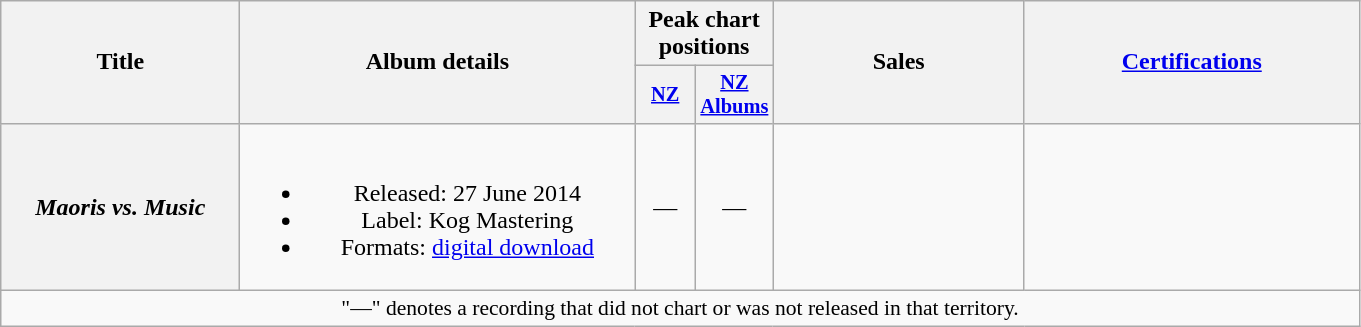<table class="wikitable plainrowheaders" style="text-align:center;">
<tr>
<th scope="col" rowspan="2" style="width:9.5em;">Title</th>
<th scope="col" rowspan="2" style="width:16em;">Album details</th>
<th scope="col" colspan="2">Peak chart positions</th>
<th scope="col" rowspan="2" style="width:10em;">Sales</th>
<th scope="col" rowspan="2" style="width:13.5em;"><a href='#'>Certifications</a></th>
</tr>
<tr>
<th scope="col" style="width:2.5em;font-size:85%;"><a href='#'>NZ</a><br></th>
<th scope="col" style="width:2.5em;font-size:85%;"><a href='#'>NZ Albums</a></th>
</tr>
<tr>
<th scope="row"><em>Maoris vs. Music</em></th>
<td><br><ul><li>Released: 27 June 2014</li><li>Label: Kog Mastering</li><li>Formats: <a href='#'>digital download</a></li></ul></td>
<td>—</td>
<td>—</td>
<td></td>
<td></td>
</tr>
<tr>
<td colspan="14" style="font-size:90%">"—" denotes a recording that did not chart or was not released in that territory.</td>
</tr>
</table>
